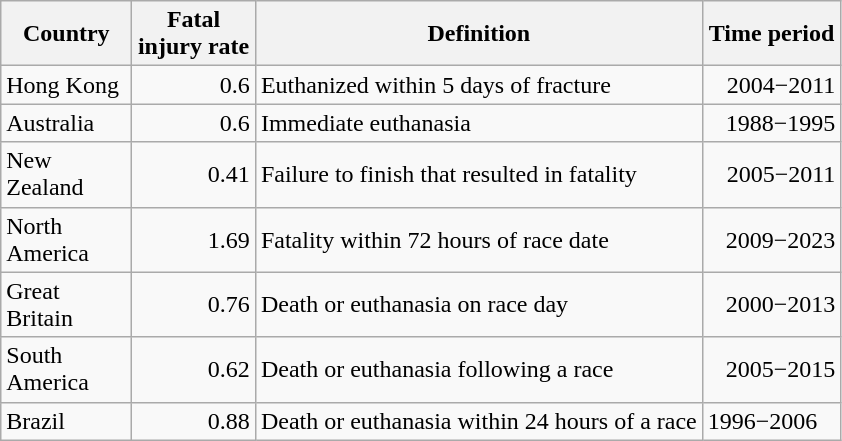<table class="wikitable">
<tr>
<th style="width:80px;">Country</th>
<th style="width:75px;">Fatal injury rate</th>
<th>Definition</th>
<th style="width:85px;">Time period</th>
</tr>
<tr>
<td>Hong Kong</td>
<td align="right">0.6</td>
<td>Euthanized within 5 days of fracture</td>
<td align="right">2004−2011</td>
</tr>
<tr>
<td>Australia</td>
<td align="right">0.6</td>
<td>Immediate euthanasia</td>
<td align="right">1988−1995</td>
</tr>
<tr>
<td>New Zealand</td>
<td align="right">0.41</td>
<td>Failure to finish that resulted in fatality</td>
<td align="right">2005−2011</td>
</tr>
<tr>
<td>North America</td>
<td align="right">1.69</td>
<td>Fatality within 72 hours of race date</td>
<td align="right">2009−2023</td>
</tr>
<tr>
<td>Great Britain</td>
<td align="right">0.76</td>
<td>Death or euthanasia on race day</td>
<td align="right">2000−2013</td>
</tr>
<tr>
<td>South America</td>
<td align="right">0.62</td>
<td>Death or euthanasia following a race</td>
<td align="right">2005−2015</td>
</tr>
<tr>
<td>Brazil</td>
<td align="right">0.88</td>
<td>Death or euthanasia within 24 hours of a race</td>
<td>1996−2006</td>
</tr>
</table>
